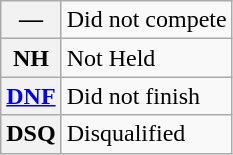<table class="wikitable">
<tr>
<th scope="row">—</th>
<td>Did not compete</td>
</tr>
<tr>
<th scope="row">NH</th>
<td>Not Held</td>
</tr>
<tr>
<th scope="row"><a href='#'>DNF</a></th>
<td>Did not finish</td>
</tr>
<tr>
<th scope="row">DSQ</th>
<td>Disqualified</td>
</tr>
</table>
